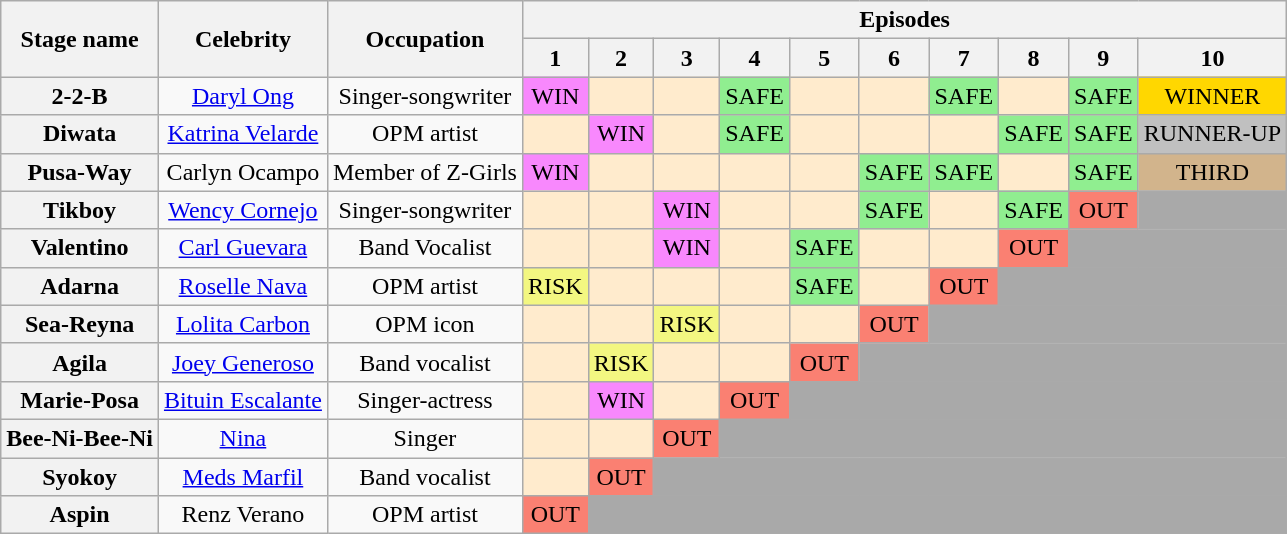<table class="wikitable" style="text-align:center; ">
<tr>
<th rowspan="2">Stage name</th>
<th rowspan="2">Celebrity</th>
<th rowspan="2">Occupation</th>
<th colspan="10">Episodes</th>
</tr>
<tr>
<th>1</th>
<th>2</th>
<th>3</th>
<th>4</th>
<th>5</th>
<th>6</th>
<th>7</th>
<th>8</th>
<th>9</th>
<th>10</th>
</tr>
<tr>
<th>2-2-B</th>
<td><a href='#'>Daryl Ong</a></td>
<td>Singer-songwriter</td>
<td style="background:#F888FD;">WIN</td>
<td style="background:#FFEBCD;"></td>
<td style="background:#FFEBCD;"></td>
<td style="background:lightgreen;">SAFE</td>
<td style="background:#FFEBCD;"></td>
<td style="background:#FFEBCD;"></td>
<td style="background:lightgreen;">SAFE</td>
<td style="background:#FFEBCD;"></td>
<td style="background:lightgreen;">SAFE</td>
<td bgcolor=gold>WINNER</td>
</tr>
<tr>
<th>Diwata</th>
<td><a href='#'>Katrina Velarde</a></td>
<td>OPM artist</td>
<td style="background:#FFEBCD;"></td>
<td style="background:#F888FD;">WIN</td>
<td style="background:#FFEBCD;"></td>
<td style="background:lightgreen;">SAFE</td>
<td style="background:#FFEBCD;"></td>
<td style="background:#FFEBCD;"></td>
<td style="background:#FFEBCD;"></td>
<td style="background:lightgreen;">SAFE</td>
<td style="background:lightgreen;">SAFE</td>
<td bgcolor=silver>RUNNER-UP</td>
</tr>
<tr>
<th>Pusa-Way</th>
<td>Carlyn Ocampo</td>
<td>Member of Z-Girls</td>
<td style="background:#F888FD;">WIN</td>
<td style="background:#FFEBCD;"></td>
<td style="background:#FFEBCD;"></td>
<td style="background:#FFEBCD;"></td>
<td style="background:#FFEBCD;"></td>
<td style="background:lightgreen;">SAFE</td>
<td style="background:lightgreen;">SAFE</td>
<td style="background:#FFEBCD;"></td>
<td style="background:lightgreen;">SAFE</td>
<td bgcolor=tan>THIRD</td>
</tr>
<tr>
<th>Tikboy</th>
<td><a href='#'>Wency Cornejo</a></td>
<td>Singer-songwriter</td>
<td style="background:#FFEBCD;"></td>
<td style="background:#FFEBCD;"></td>
<td style="background:#F888FD;">WIN</td>
<td style="background:#FFEBCD;"></td>
<td style="background:#FFEBCD;"></td>
<td style="background:lightgreen;">SAFE</td>
<td style="background:#FFEBCD;"></td>
<td style="background:lightgreen;">SAFE</td>
<td style="background:salmon;">OUT</td>
<td colspan="1" style="background:darkgrey;"></td>
</tr>
<tr>
<th>Valentino</th>
<td><a href='#'>Carl Guevara</a></td>
<td>Band Vocalist</td>
<td style="background:#FFEBCD;"></td>
<td style="background:#FFEBCD;"></td>
<td style="background:#F888FD;">WIN</td>
<td style="background:#FFEBCD;"></td>
<td style="background:lightgreen;">SAFE</td>
<td style="background:#FFEBCD;"></td>
<td style="background:#FFEBCD;"></td>
<td style="background:salmon;">OUT</td>
<td colspan="2" style="background:darkgrey;"></td>
</tr>
<tr>
<th>Adarna</th>
<td><a href='#'>Roselle Nava</a></td>
<td>OPM artist</td>
<td style="background:#F3F781;">RISK</td>
<td style="background:#FFEBCD;"></td>
<td style="background:#FFEBCD;"></td>
<td style="background:#FFEBCD;"></td>
<td style="background:lightgreen;">SAFE</td>
<td style="background:#FFEBCD;"></td>
<td style="background:salmon;">OUT</td>
<td colspan="3" style="background:darkgrey;"></td>
</tr>
<tr>
<th>Sea-Reyna</th>
<td><a href='#'>Lolita Carbon</a></td>
<td>OPM icon</td>
<td style="background:#FFEBCD;"></td>
<td style="background:#FFEBCD;"></td>
<td style="background:#F3F781;">RISK</td>
<td style="background:#FFEBCD;"></td>
<td style="background:#FFEBCD;"></td>
<td style="background:salmon;">OUT</td>
<td colspan="4" style="background:darkgrey;"></td>
</tr>
<tr>
<th>Agila</th>
<td><a href='#'>Joey Generoso</a></td>
<td>Band vocalist</td>
<td style="background:#FFEBCD;"></td>
<td style="background:#F3F781;">RISK</td>
<td style="background:#FFEBCD;"></td>
<td style="background:#FFEBCD;"></td>
<td style="background:salmon;">OUT</td>
<td colspan="5" style="background:darkgrey;"></td>
</tr>
<tr>
<th>Marie-Posa</th>
<td><a href='#'>Bituin Escalante</a></td>
<td>Singer-actress</td>
<td style="background:#FFEBCD;"></td>
<td style="background:#F888FD;">WIN</td>
<td style="background:#FFEBCD;"></td>
<td style="background:salmon;">OUT</td>
<td colspan="6" style="background:darkgrey;"></td>
</tr>
<tr>
<th>Bee-Ni-Bee-Ni</th>
<td><a href='#'>Nina</a></td>
<td>Singer</td>
<td style="background:#FFEBCD;"></td>
<td style="background:#FFEBCD;"></td>
<td style="background:salmon;">OUT</td>
<td colspan="7" style="background:darkgrey;"></td>
</tr>
<tr>
<th>Syokoy</th>
<td><a href='#'>Meds Marfil</a></td>
<td>Band vocalist</td>
<td style="background:#FFEBCD;"></td>
<td style="background:salmon;">OUT</td>
<td colspan="8" style="background:darkgrey;"></td>
</tr>
<tr>
<th>Aspin</th>
<td>Renz Verano</td>
<td>OPM artist</td>
<td style="background:salmon;">OUT</td>
<td colspan="9" style="background:darkgrey;"></td>
</tr>
</table>
